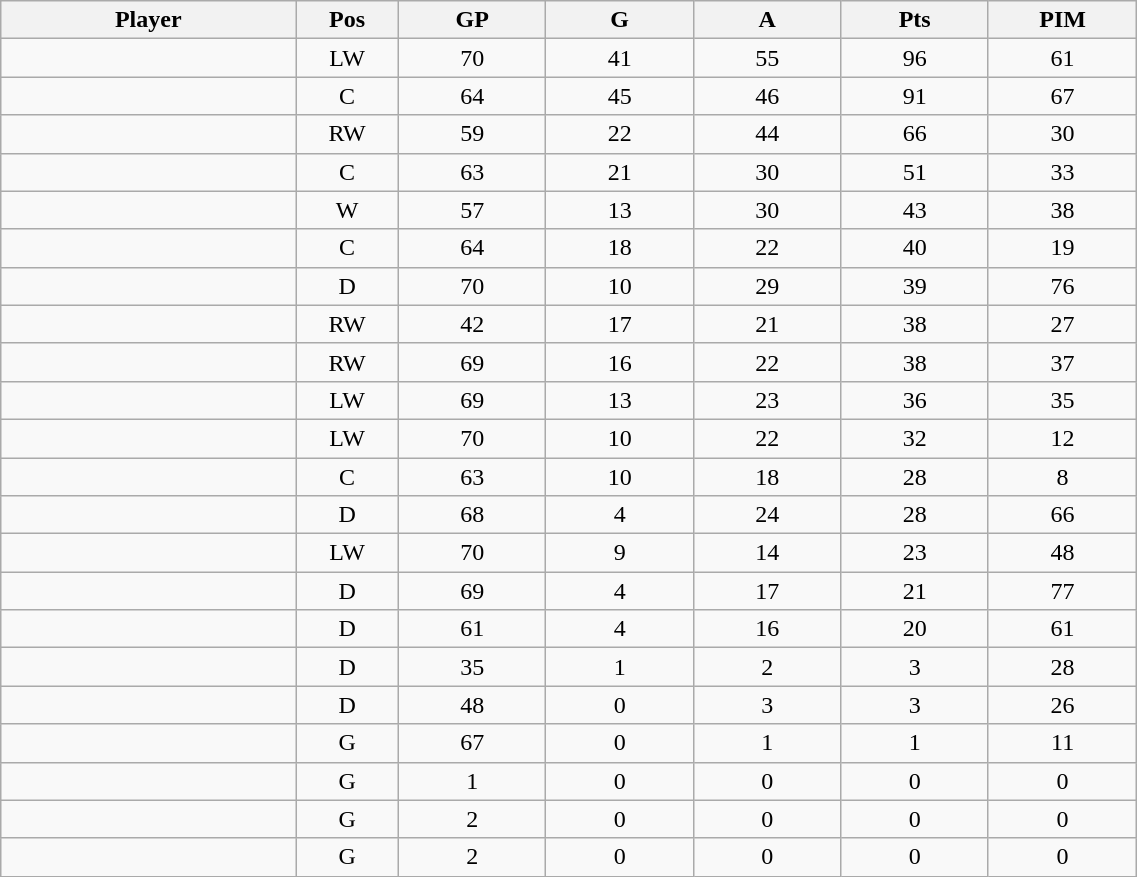<table class="wikitable sortable" width="60%">
<tr ALIGN="center">
<th bgcolor="#DDDDFF" width="10%">Player</th>
<th bgcolor="#DDDDFF" width="3%" title="Position">Pos</th>
<th bgcolor="#DDDDFF" width="5%" title="Games played">GP</th>
<th bgcolor="#DDDDFF" width="5%" title="Goals">G</th>
<th bgcolor="#DDDDFF" width="5%" title="Assists">A</th>
<th bgcolor="#DDDDFF" width="5%" title="Points">Pts</th>
<th bgcolor="#DDDDFF" width="5%" title="Penalties in Minutes">PIM</th>
</tr>
<tr align="center">
<td align="right"></td>
<td>LW</td>
<td>70</td>
<td>41</td>
<td>55</td>
<td>96</td>
<td>61</td>
</tr>
<tr align="center">
<td align="right"></td>
<td>C</td>
<td>64</td>
<td>45</td>
<td>46</td>
<td>91</td>
<td>67</td>
</tr>
<tr align="center">
<td align="right"></td>
<td>RW</td>
<td>59</td>
<td>22</td>
<td>44</td>
<td>66</td>
<td>30</td>
</tr>
<tr align="center">
<td align="right"></td>
<td>C</td>
<td>63</td>
<td>21</td>
<td>30</td>
<td>51</td>
<td>33</td>
</tr>
<tr align="center">
<td align="right"></td>
<td>W</td>
<td>57</td>
<td>13</td>
<td>30</td>
<td>43</td>
<td>38</td>
</tr>
<tr align="center">
<td align="right"></td>
<td>C</td>
<td>64</td>
<td>18</td>
<td>22</td>
<td>40</td>
<td>19</td>
</tr>
<tr align="center">
<td align="right"></td>
<td>D</td>
<td>70</td>
<td>10</td>
<td>29</td>
<td>39</td>
<td>76</td>
</tr>
<tr align="center">
<td align="right"></td>
<td>RW</td>
<td>42</td>
<td>17</td>
<td>21</td>
<td>38</td>
<td>27</td>
</tr>
<tr align="center">
<td align="right"></td>
<td>RW</td>
<td>69</td>
<td>16</td>
<td>22</td>
<td>38</td>
<td>37</td>
</tr>
<tr align="center">
<td align="right"></td>
<td>LW</td>
<td>69</td>
<td>13</td>
<td>23</td>
<td>36</td>
<td>35</td>
</tr>
<tr align="center">
<td align="right"></td>
<td>LW</td>
<td>70</td>
<td>10</td>
<td>22</td>
<td>32</td>
<td>12</td>
</tr>
<tr align="center">
<td align="right"></td>
<td>C</td>
<td>63</td>
<td>10</td>
<td>18</td>
<td>28</td>
<td>8</td>
</tr>
<tr align="center">
<td align="right"></td>
<td>D</td>
<td>68</td>
<td>4</td>
<td>24</td>
<td>28</td>
<td>66</td>
</tr>
<tr align="center">
<td align="right"></td>
<td>LW</td>
<td>70</td>
<td>9</td>
<td>14</td>
<td>23</td>
<td>48</td>
</tr>
<tr align="center">
<td align="right"></td>
<td>D</td>
<td>69</td>
<td>4</td>
<td>17</td>
<td>21</td>
<td>77</td>
</tr>
<tr align="center">
<td align="right"></td>
<td>D</td>
<td>61</td>
<td>4</td>
<td>16</td>
<td>20</td>
<td>61</td>
</tr>
<tr align="center">
<td align="right"></td>
<td>D</td>
<td>35</td>
<td>1</td>
<td>2</td>
<td>3</td>
<td>28</td>
</tr>
<tr align="center">
<td align="right"></td>
<td>D</td>
<td>48</td>
<td>0</td>
<td>3</td>
<td>3</td>
<td>26</td>
</tr>
<tr align="center">
<td align="right"></td>
<td>G</td>
<td>67</td>
<td>0</td>
<td>1</td>
<td>1</td>
<td>11</td>
</tr>
<tr align="center">
<td align="right"></td>
<td>G</td>
<td>1</td>
<td>0</td>
<td>0</td>
<td>0</td>
<td>0</td>
</tr>
<tr align="center">
<td align="right"></td>
<td>G</td>
<td>2</td>
<td>0</td>
<td>0</td>
<td>0</td>
<td>0</td>
</tr>
<tr align="center">
<td align="right"></td>
<td>G</td>
<td>2</td>
<td>0</td>
<td>0</td>
<td>0</td>
<td>0</td>
</tr>
</table>
